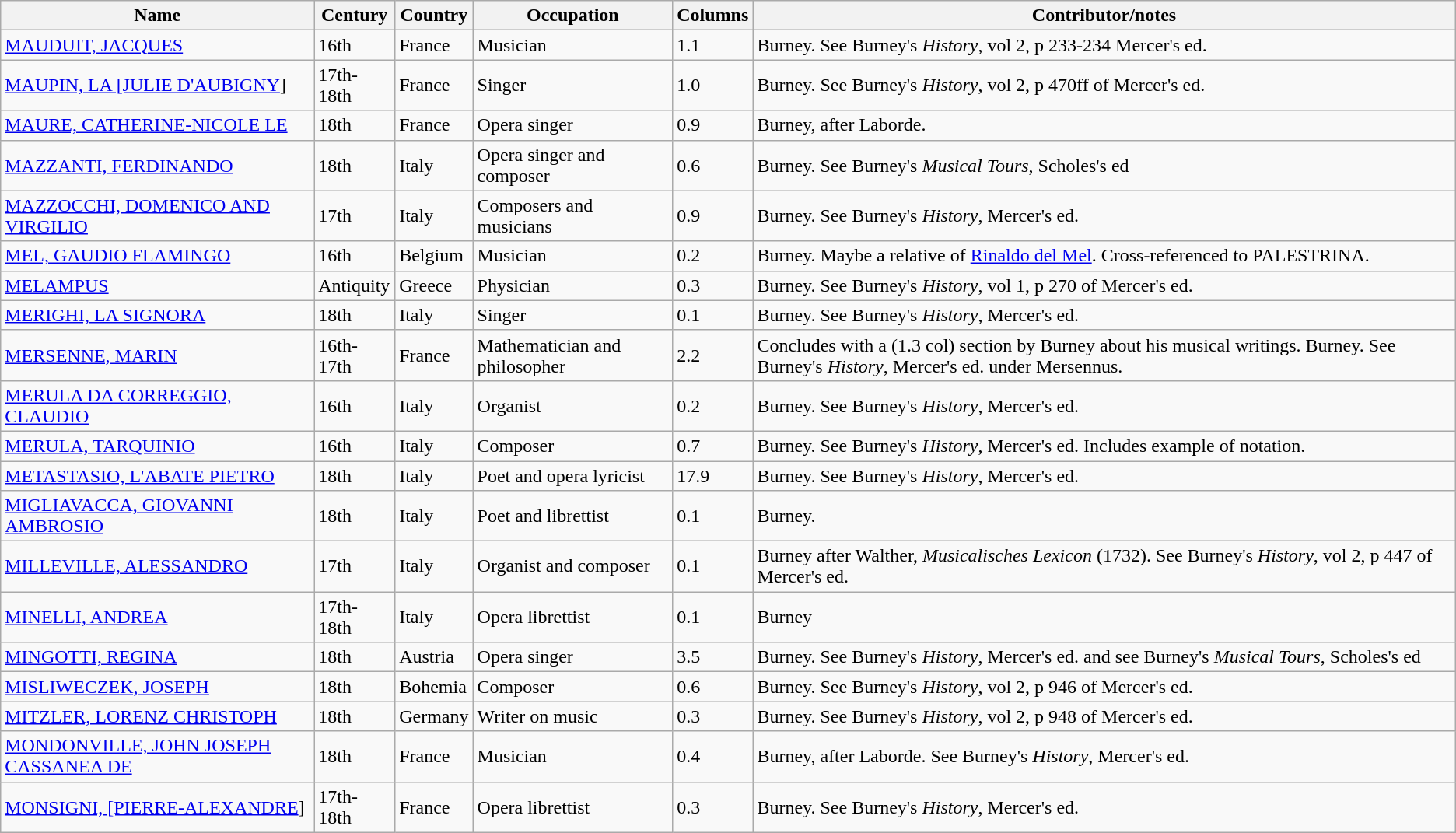<table class="wikitable">
<tr>
<th>Name</th>
<th>Century</th>
<th>Country</th>
<th>Occupation</th>
<th>Columns</th>
<th>Contributor/notes</th>
</tr>
<tr>
<td><a href='#'>MAUDUIT, JACQUES</a></td>
<td>16th</td>
<td>France</td>
<td>Musician</td>
<td>1.1</td>
<td>Burney. See Burney's <em>History</em>, vol 2, p 233-234 Mercer's ed.</td>
</tr>
<tr>
<td><a href='#'>MAUPIN, LA [JULIE D'AUBIGNY</a>]</td>
<td>17th-18th</td>
<td>France</td>
<td>Singer</td>
<td>1.0</td>
<td>Burney. See Burney's <em>History</em>, vol 2, p 470ff of Mercer's ed.</td>
</tr>
<tr>
<td><a href='#'>MAURE, CATHERINE-NICOLE LE</a></td>
<td>18th</td>
<td>France</td>
<td>Opera singer</td>
<td>0.9</td>
<td>Burney, after Laborde.</td>
</tr>
<tr>
<td><a href='#'>MAZZANTI, FERDINANDO</a></td>
<td>18th</td>
<td>Italy</td>
<td>Opera singer and composer</td>
<td>0.6</td>
<td>Burney. See Burney's <em>Musical Tours</em>, Scholes's ed</td>
</tr>
<tr>
<td><a href='#'>MAZZOCCHI, DOMENICO AND VIRGILIO</a></td>
<td>17th</td>
<td>Italy</td>
<td>Composers and musicians</td>
<td>0.9</td>
<td>Burney. See Burney's <em>History</em>, Mercer's ed.</td>
</tr>
<tr>
<td><a href='#'>MEL, GAUDIO FLAMINGO</a></td>
<td>16th</td>
<td>Belgium</td>
<td>Musician</td>
<td>0.2</td>
<td>Burney. Maybe a relative of <a href='#'>Rinaldo del Mel</a>. Cross-referenced to PALESTRINA.</td>
</tr>
<tr>
<td><a href='#'>MELAMPUS</a></td>
<td>Antiquity</td>
<td>Greece</td>
<td>Physician</td>
<td>0.3</td>
<td>Burney. See Burney's <em>History</em>, vol 1, p 270 of Mercer's ed.</td>
</tr>
<tr>
<td><a href='#'>MERIGHI, LA SIGNORA</a></td>
<td>18th</td>
<td>Italy</td>
<td>Singer</td>
<td>0.1</td>
<td>Burney. See Burney's <em>History</em>, Mercer's ed.</td>
</tr>
<tr>
<td><a href='#'>MERSENNE, MARIN</a></td>
<td>16th-17th</td>
<td>France</td>
<td>Mathematician and philosopher</td>
<td>2.2</td>
<td>Concludes with a (1.3 col) section by Burney about his musical writings. Burney. See Burney's <em>History</em>, Mercer's ed. under Mersennus.</td>
</tr>
<tr>
<td><a href='#'>MERULA DA CORREGGIO, CLAUDIO</a></td>
<td>16th</td>
<td>Italy</td>
<td>Organist</td>
<td>0.2</td>
<td>Burney. See Burney's <em>History</em>, Mercer's ed.</td>
</tr>
<tr>
<td><a href='#'>MERULA, TARQUINIO</a></td>
<td>16th</td>
<td>Italy</td>
<td>Composer</td>
<td>0.7</td>
<td>Burney. See Burney's <em>History</em>, Mercer's ed. Includes example of notation.</td>
</tr>
<tr>
<td><a href='#'>METASTASIO, L'ABATE PIETRO</a></td>
<td>18th</td>
<td>Italy</td>
<td>Poet and opera lyricist</td>
<td>17.9</td>
<td>Burney. See Burney's <em>History</em>, Mercer's ed.</td>
</tr>
<tr>
<td><a href='#'>MIGLIAVACCA, GIOVANNI AMBROSIO</a></td>
<td>18th</td>
<td>Italy</td>
<td>Poet and librettist</td>
<td>0.1</td>
<td>Burney.</td>
</tr>
<tr>
<td><a href='#'>MILLEVILLE, ALESSANDRO</a></td>
<td>17th</td>
<td>Italy</td>
<td>Organist and composer</td>
<td>0.1</td>
<td>Burney after Walther, <em>Musicalisches Lexicon</em> (1732). See Burney's <em>History</em>, vol 2, p 447 of Mercer's ed.</td>
</tr>
<tr>
<td><a href='#'>MINELLI, ANDREA</a></td>
<td>17th-18th</td>
<td>Italy</td>
<td>Opera librettist</td>
<td>0.1</td>
<td>Burney</td>
</tr>
<tr>
<td><a href='#'>MINGOTTI, REGINA</a></td>
<td>18th</td>
<td>Austria</td>
<td>Opera singer</td>
<td>3.5</td>
<td>Burney. See Burney's <em>History</em>, Mercer's ed. and see Burney's <em>Musical Tours</em>, Scholes's ed</td>
</tr>
<tr>
<td><a href='#'>MISLIWECZEK, JOSEPH</a></td>
<td>18th</td>
<td>Bohemia</td>
<td>Composer</td>
<td>0.6</td>
<td>Burney. See Burney's <em>History</em>, vol 2, p 946 of Mercer's ed.</td>
</tr>
<tr>
<td><a href='#'>MITZLER, LORENZ CHRISTOPH</a></td>
<td>18th</td>
<td>Germany</td>
<td>Writer on music</td>
<td>0.3</td>
<td>Burney. See Burney's <em>History</em>, vol 2, p 948 of Mercer's ed.</td>
</tr>
<tr>
<td><a href='#'>MONDONVILLE, JOHN JOSEPH CASSANEA DE</a></td>
<td>18th</td>
<td>France</td>
<td>Musician</td>
<td>0.4</td>
<td>Burney, after Laborde. See Burney's <em>History</em>, Mercer's ed.</td>
</tr>
<tr>
<td><a href='#'>MONSIGNI, [PIERRE-ALEXANDRE</a>]</td>
<td>17th-18th</td>
<td>France</td>
<td>Opera librettist</td>
<td>0.3</td>
<td>Burney. See Burney's <em>History</em>, Mercer's ed.</td>
</tr>
</table>
